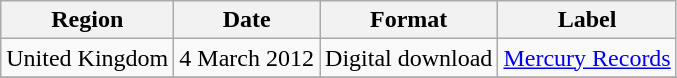<table class=wikitable>
<tr>
<th>Region</th>
<th>Date</th>
<th>Format</th>
<th>Label</th>
</tr>
<tr>
<td>United Kingdom</td>
<td>4 March 2012</td>
<td>Digital download</td>
<td><a href='#'>Mercury Records</a></td>
</tr>
<tr>
</tr>
</table>
